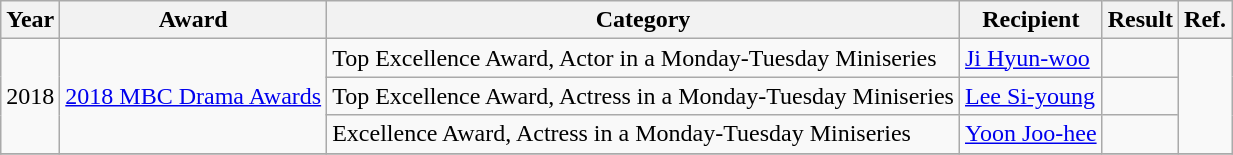<table class="wikitable">
<tr>
<th>Year</th>
<th>Award</th>
<th>Category</th>
<th>Recipient</th>
<th>Result</th>
<th>Ref.</th>
</tr>
<tr>
<td rowspan="3">2018</td>
<td rowspan=3><a href='#'>2018 MBC Drama Awards</a></td>
<td>Top Excellence Award, Actor in a Monday-Tuesday Miniseries</td>
<td><a href='#'>Ji Hyun-woo</a></td>
<td></td>
<td rowspan=3></td>
</tr>
<tr>
<td>Top Excellence Award, Actress in a Monday-Tuesday Miniseries</td>
<td><a href='#'>Lee Si-young</a></td>
<td></td>
</tr>
<tr>
<td>Excellence Award, Actress in a Monday-Tuesday Miniseries</td>
<td><a href='#'>Yoon Joo-hee</a></td>
<td></td>
</tr>
<tr>
</tr>
</table>
